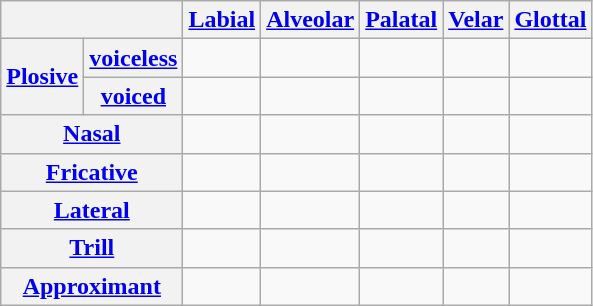<table class="wikitable" style="text-align:center;">
<tr>
<th colspan=2></th>
<th><a href='#'>Labial</a></th>
<th><a href='#'>Alveolar</a></th>
<th><a href='#'>Palatal</a></th>
<th><a href='#'>Velar</a></th>
<th><a href='#'>Glottal</a></th>
</tr>
<tr>
<th rowspan=2><a href='#'>Plosive</a></th>
<th><a href='#'>voiceless</a></th>
<td></td>
<td></td>
<td></td>
<td></td>
<td></td>
</tr>
<tr>
<th><a href='#'>voiced</a></th>
<td></td>
<td></td>
<td></td>
<td></td>
<td></td>
</tr>
<tr>
<th colspan=2><a href='#'>Nasal</a></th>
<td></td>
<td></td>
<td></td>
<td></td>
<td></td>
</tr>
<tr>
<th colspan=2><a href='#'>Fricative</a></th>
<td></td>
<td></td>
<td></td>
<td></td>
<td></td>
</tr>
<tr>
<th colspan=2><a href='#'>Lateral</a></th>
<td></td>
<td></td>
<td></td>
<td></td>
<td></td>
</tr>
<tr>
<th colspan=2><a href='#'>Trill</a></th>
<td></td>
<td></td>
<td></td>
<td></td>
<td></td>
</tr>
<tr>
<th colspan=2><a href='#'>Approximant</a></th>
<td></td>
<td></td>
<td> </td>
<td></td>
<td></td>
</tr>
</table>
